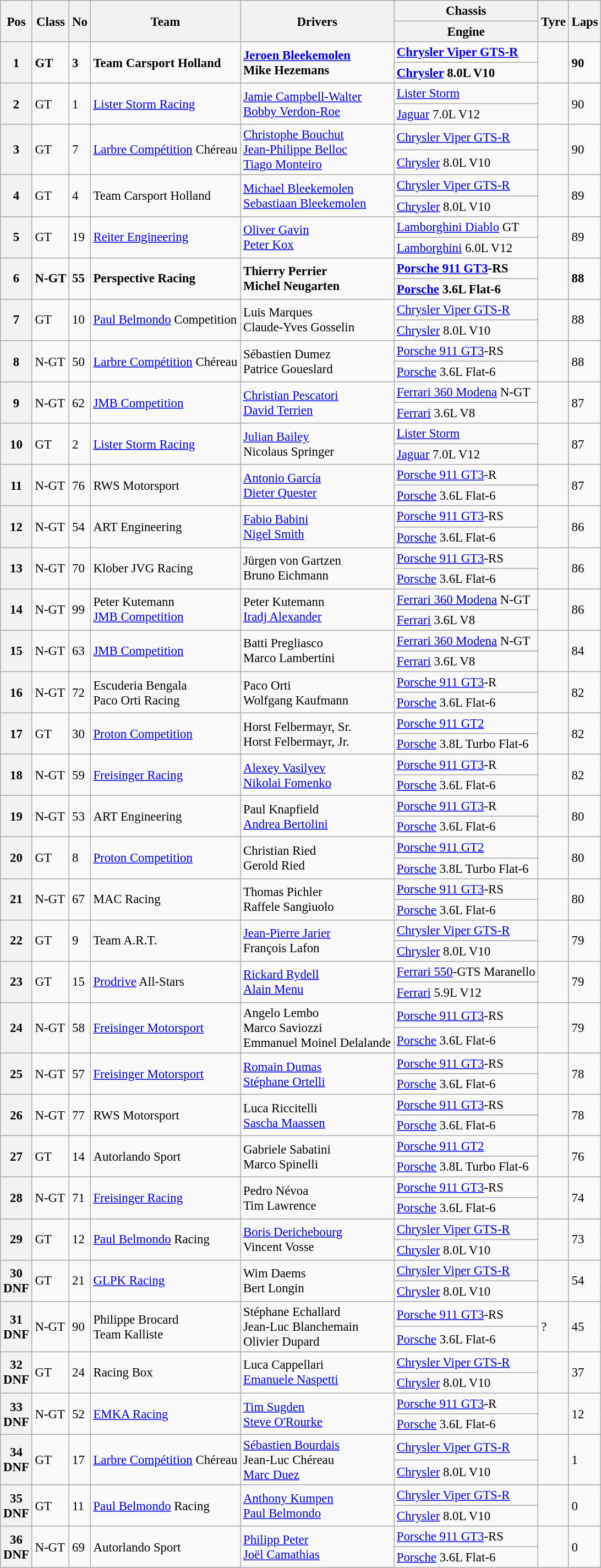<table class="wikitable" style="font-size: 95%;">
<tr>
<th rowspan=2>Pos</th>
<th rowspan=2>Class</th>
<th rowspan=2>No</th>
<th rowspan=2>Team</th>
<th rowspan=2>Drivers</th>
<th>Chassis</th>
<th rowspan=2>Tyre</th>
<th rowspan=2>Laps</th>
</tr>
<tr>
<th>Engine</th>
</tr>
<tr style="font-weight:bold">
<th rowspan=2>1</th>
<td rowspan=2>GT</td>
<td rowspan=2>3</td>
<td rowspan=2> Team Carsport Holland</td>
<td rowspan=2> <a href='#'>Jeroen Bleekemolen</a><br> Mike Hezemans</td>
<td><a href='#'>Chrysler Viper GTS-R</a></td>
<td rowspan=2></td>
<td rowspan=2>90</td>
</tr>
<tr style="font-weight:bold">
<td><a href='#'>Chrysler</a> 8.0L V10</td>
</tr>
<tr>
<th rowspan=2>2</th>
<td rowspan=2>GT</td>
<td rowspan=2>1</td>
<td rowspan=2> <a href='#'>Lister Storm Racing</a></td>
<td rowspan=2> <a href='#'>Jamie Campbell-Walter</a><br> <a href='#'>Bobby Verdon-Roe</a></td>
<td><a href='#'>Lister Storm</a></td>
<td rowspan=2></td>
<td rowspan=2>90</td>
</tr>
<tr>
<td><a href='#'>Jaguar</a> 7.0L V12</td>
</tr>
<tr>
<th rowspan=2>3</th>
<td rowspan=2>GT</td>
<td rowspan=2>7</td>
<td rowspan=2> <a href='#'>Larbre Compétition</a> Chéreau</td>
<td rowspan=2> <a href='#'>Christophe Bouchut</a><br> <a href='#'>Jean-Philippe Belloc</a><br> <a href='#'>Tiago Monteiro</a></td>
<td><a href='#'>Chrysler Viper GTS-R</a></td>
<td rowspan=2></td>
<td rowspan=2>90</td>
</tr>
<tr>
<td><a href='#'>Chrysler</a> 8.0L V10</td>
</tr>
<tr>
<th rowspan=2>4</th>
<td rowspan=2>GT</td>
<td rowspan=2>4</td>
<td rowspan=2> Team Carsport Holland</td>
<td rowspan=2> <a href='#'>Michael Bleekemolen</a><br> <a href='#'>Sebastiaan Bleekemolen</a></td>
<td><a href='#'>Chrysler Viper GTS-R</a></td>
<td rowspan=2></td>
<td rowspan=2>89</td>
</tr>
<tr>
<td><a href='#'>Chrysler</a> 8.0L V10</td>
</tr>
<tr>
<th rowspan=2>5</th>
<td rowspan=2>GT</td>
<td rowspan=2>19</td>
<td rowspan=2> <a href='#'>Reiter Engineering</a></td>
<td rowspan=2> <a href='#'>Oliver Gavin</a><br> <a href='#'>Peter Kox</a></td>
<td><a href='#'>Lamborghini Diablo</a> GT</td>
<td rowspan=2></td>
<td rowspan=2>89</td>
</tr>
<tr>
<td><a href='#'>Lamborghini</a> 6.0L V12</td>
</tr>
<tr style="font-weight:bold">
<th rowspan=2>6</th>
<td rowspan=2>N-GT</td>
<td rowspan=2>55</td>
<td rowspan=2> Perspective Racing</td>
<td rowspan=2> Thierry Perrier<br> Michel Neugarten</td>
<td><a href='#'>Porsche 911 GT3</a>-RS</td>
<td rowspan=2></td>
<td rowspan=2>88</td>
</tr>
<tr style="font-weight:bold">
<td><a href='#'>Porsche</a> 3.6L Flat-6</td>
</tr>
<tr>
<th rowspan=2>7</th>
<td rowspan=2>GT</td>
<td rowspan=2>10</td>
<td rowspan=2> <a href='#'>Paul Belmondo</a> Competition</td>
<td rowspan=2> Luis Marques<br> Claude-Yves Gosselin</td>
<td><a href='#'>Chrysler Viper GTS-R</a></td>
<td rowspan=2></td>
<td rowspan=2>88</td>
</tr>
<tr>
<td><a href='#'>Chrysler</a> 8.0L V10</td>
</tr>
<tr>
<th rowspan=2>8</th>
<td rowspan=2>N-GT</td>
<td rowspan=2>50</td>
<td rowspan=2> <a href='#'>Larbre Compétition</a> Chéreau</td>
<td rowspan=2> Sébastien Dumez<br> Patrice Goueslard</td>
<td><a href='#'>Porsche 911 GT3</a>-RS</td>
<td rowspan=2></td>
<td rowspan=2>88</td>
</tr>
<tr>
<td><a href='#'>Porsche</a> 3.6L Flat-6</td>
</tr>
<tr>
<th rowspan=2>9</th>
<td rowspan=2>N-GT</td>
<td rowspan=2>62</td>
<td rowspan=2> <a href='#'>JMB Competition</a></td>
<td rowspan=2> <a href='#'>Christian Pescatori</a><br> <a href='#'>David Terrien</a></td>
<td><a href='#'>Ferrari 360 Modena</a> N-GT</td>
<td rowspan=2></td>
<td rowspan=2>87</td>
</tr>
<tr>
<td><a href='#'>Ferrari</a> 3.6L V8</td>
</tr>
<tr>
<th rowspan=2>10</th>
<td rowspan=2>GT</td>
<td rowspan=2>2</td>
<td rowspan=2> <a href='#'>Lister Storm Racing</a></td>
<td rowspan=2> <a href='#'>Julian Bailey</a><br> Nicolaus Springer</td>
<td><a href='#'>Lister Storm</a></td>
<td rowspan=2></td>
<td rowspan=2>87</td>
</tr>
<tr>
<td><a href='#'>Jaguar</a> 7.0L V12</td>
</tr>
<tr>
<th rowspan=2>11</th>
<td rowspan=2>N-GT</td>
<td rowspan=2>76</td>
<td rowspan=2> RWS Motorsport</td>
<td rowspan=2> <a href='#'>Antonio García</a><br> <a href='#'>Dieter Quester</a></td>
<td><a href='#'>Porsche 911 GT3</a>-R</td>
<td rowspan=2></td>
<td rowspan=2>87</td>
</tr>
<tr>
<td><a href='#'>Porsche</a> 3.6L Flat-6</td>
</tr>
<tr>
<th rowspan=2>12</th>
<td rowspan=2>N-GT</td>
<td rowspan=2>54</td>
<td rowspan=2> ART Engineering</td>
<td rowspan=2> <a href='#'>Fabio Babini</a><br> <a href='#'>Nigel Smith</a></td>
<td><a href='#'>Porsche 911 GT3</a>-RS</td>
<td rowspan=2></td>
<td rowspan=2>86</td>
</tr>
<tr>
<td><a href='#'>Porsche</a> 3.6L Flat-6</td>
</tr>
<tr>
<th rowspan=2>13</th>
<td rowspan=2>N-GT</td>
<td rowspan=2>70</td>
<td rowspan=2> Klober JVG Racing</td>
<td rowspan=2> Jürgen von Gartzen<br> Bruno Eichmann</td>
<td><a href='#'>Porsche 911 GT3</a>-RS</td>
<td rowspan=2></td>
<td rowspan=2>86</td>
</tr>
<tr>
<td><a href='#'>Porsche</a> 3.6L Flat-6</td>
</tr>
<tr>
<th rowspan=2>14</th>
<td rowspan=2>N-GT</td>
<td rowspan=2>99</td>
<td rowspan=2> Peter Kutemann<br> <a href='#'>JMB Competition</a></td>
<td rowspan=2> Peter Kutemann<br> <a href='#'>Iradj Alexander</a></td>
<td><a href='#'>Ferrari 360 Modena</a> N-GT</td>
<td rowspan=2></td>
<td rowspan=2>86</td>
</tr>
<tr>
<td><a href='#'>Ferrari</a> 3.6L V8</td>
</tr>
<tr>
<th rowspan=2>15</th>
<td rowspan=2>N-GT</td>
<td rowspan=2>63</td>
<td rowspan=2> <a href='#'>JMB Competition</a></td>
<td rowspan=2> Batti Pregliasco<br> Marco Lambertini</td>
<td><a href='#'>Ferrari 360 Modena</a> N-GT</td>
<td rowspan=2></td>
<td rowspan=2>84</td>
</tr>
<tr>
<td><a href='#'>Ferrari</a> 3.6L V8</td>
</tr>
<tr>
<th rowspan=2>16</th>
<td rowspan=2>N-GT</td>
<td rowspan=2>72</td>
<td rowspan=2> Escuderia Bengala<br> Paco Orti Racing</td>
<td rowspan=2> Paco Orti<br> Wolfgang Kaufmann</td>
<td><a href='#'>Porsche 911 GT3</a>-R</td>
<td rowspan=2></td>
<td rowspan=2>82</td>
</tr>
<tr>
<td><a href='#'>Porsche</a> 3.6L Flat-6</td>
</tr>
<tr>
<th rowspan=2>17</th>
<td rowspan=2>GT</td>
<td rowspan=2>30</td>
<td rowspan=2> <a href='#'>Proton Competition</a></td>
<td rowspan=2> Horst Felbermayr, Sr.<br> Horst Felbermayr, Jr.</td>
<td><a href='#'>Porsche 911 GT2</a></td>
<td rowspan=2></td>
<td rowspan=2>82</td>
</tr>
<tr>
<td><a href='#'>Porsche</a> 3.8L Turbo Flat-6</td>
</tr>
<tr>
<th rowspan=2>18</th>
<td rowspan=2>N-GT</td>
<td rowspan=2>59</td>
<td rowspan=2> <a href='#'>Freisinger Racing</a></td>
<td rowspan=2> <a href='#'>Alexey Vasilyev</a><br> <a href='#'>Nikolai Fomenko</a></td>
<td><a href='#'>Porsche 911 GT3</a>-R</td>
<td rowspan=2></td>
<td rowspan=2>82</td>
</tr>
<tr>
<td><a href='#'>Porsche</a> 3.6L Flat-6</td>
</tr>
<tr>
<th rowspan=2>19</th>
<td rowspan=2>N-GT</td>
<td rowspan=2>53</td>
<td rowspan=2> ART Engineering</td>
<td rowspan=2> Paul Knapfield<br> <a href='#'>Andrea Bertolini</a></td>
<td><a href='#'>Porsche 911 GT3</a>-R</td>
<td rowspan=2></td>
<td rowspan=2>80</td>
</tr>
<tr>
<td><a href='#'>Porsche</a> 3.6L Flat-6</td>
</tr>
<tr>
<th rowspan=2>20</th>
<td rowspan=2>GT</td>
<td rowspan=2>8</td>
<td rowspan=2> <a href='#'>Proton Competition</a></td>
<td rowspan=2> Christian Ried<br> Gerold Ried</td>
<td><a href='#'>Porsche 911 GT2</a></td>
<td rowspan=2></td>
<td rowspan=2>80</td>
</tr>
<tr>
<td><a href='#'>Porsche</a> 3.8L Turbo Flat-6</td>
</tr>
<tr>
<th rowspan=2>21</th>
<td rowspan=2>N-GT</td>
<td rowspan=2>67</td>
<td rowspan=2> MAC Racing</td>
<td rowspan=2> Thomas Pichler<br> Raffele Sangiuolo</td>
<td><a href='#'>Porsche 911 GT3</a>-RS</td>
<td rowspan=2></td>
<td rowspan=2>80</td>
</tr>
<tr>
<td><a href='#'>Porsche</a> 3.6L Flat-6</td>
</tr>
<tr>
<th rowspan=2>22</th>
<td rowspan=2>GT</td>
<td rowspan=2>9</td>
<td rowspan=2> Team A.R.T.</td>
<td rowspan=2> <a href='#'>Jean-Pierre Jarier</a><br> François Lafon</td>
<td><a href='#'>Chrysler Viper GTS-R</a></td>
<td rowspan=2></td>
<td rowspan=2>79</td>
</tr>
<tr>
<td><a href='#'>Chrysler</a> 8.0L V10</td>
</tr>
<tr>
<th rowspan=2>23</th>
<td rowspan=2>GT</td>
<td rowspan=2>15</td>
<td rowspan=2> <a href='#'>Prodrive</a> All-Stars</td>
<td rowspan=2> <a href='#'>Rickard Rydell</a><br> <a href='#'>Alain Menu</a></td>
<td><a href='#'>Ferrari 550</a>-GTS Maranello</td>
<td rowspan=2></td>
<td rowspan=2>79</td>
</tr>
<tr>
<td><a href='#'>Ferrari</a> 5.9L V12</td>
</tr>
<tr>
<th rowspan=2>24</th>
<td rowspan=2>N-GT</td>
<td rowspan=2>58</td>
<td rowspan=2> <a href='#'>Freisinger Motorsport</a></td>
<td rowspan=2> Angelo Lembo<br> Marco Saviozzi<br> Emmanuel Moinel Delalande</td>
<td><a href='#'>Porsche 911 GT3</a>-RS</td>
<td rowspan=2></td>
<td rowspan=2>79</td>
</tr>
<tr>
<td><a href='#'>Porsche</a> 3.6L Flat-6</td>
</tr>
<tr>
<th rowspan=2>25</th>
<td rowspan=2>N-GT</td>
<td rowspan=2>57</td>
<td rowspan=2> <a href='#'>Freisinger Motorsport</a></td>
<td rowspan=2> <a href='#'>Romain Dumas</a><br> <a href='#'>Stéphane Ortelli</a></td>
<td><a href='#'>Porsche 911 GT3</a>-RS</td>
<td rowspan=2></td>
<td rowspan=2>78</td>
</tr>
<tr>
<td><a href='#'>Porsche</a> 3.6L Flat-6</td>
</tr>
<tr>
<th rowspan=2>26</th>
<td rowspan=2>N-GT</td>
<td rowspan=2>77</td>
<td rowspan=2> RWS Motorsport</td>
<td rowspan=2> Luca Riccitelli<br> <a href='#'>Sascha Maassen</a></td>
<td><a href='#'>Porsche 911 GT3</a>-RS</td>
<td rowspan=2></td>
<td rowspan=2>78</td>
</tr>
<tr>
<td><a href='#'>Porsche</a> 3.6L Flat-6</td>
</tr>
<tr>
<th rowspan=2>27</th>
<td rowspan=2>GT</td>
<td rowspan=2>14</td>
<td rowspan=2> Autorlando Sport</td>
<td rowspan=2> Gabriele Sabatini<br> Marco Spinelli</td>
<td><a href='#'>Porsche 911 GT2</a></td>
<td rowspan=2></td>
<td rowspan=2>76</td>
</tr>
<tr>
<td><a href='#'>Porsche</a> 3.8L Turbo Flat-6</td>
</tr>
<tr>
<th rowspan=2>28</th>
<td rowspan=2>N-GT</td>
<td rowspan=2>71</td>
<td rowspan=2> <a href='#'>Freisinger Racing</a></td>
<td rowspan=2> Pedro Névoa<br> Tim Lawrence</td>
<td><a href='#'>Porsche 911 GT3</a>-RS</td>
<td rowspan=2></td>
<td rowspan=2>74</td>
</tr>
<tr>
<td><a href='#'>Porsche</a> 3.6L Flat-6</td>
</tr>
<tr>
<th rowspan=2>29</th>
<td rowspan=2>GT</td>
<td rowspan=2>12</td>
<td rowspan=2> <a href='#'>Paul Belmondo</a> Racing</td>
<td rowspan=2> <a href='#'>Boris Derichebourg</a><br> Vincent Vosse</td>
<td><a href='#'>Chrysler Viper GTS-R</a></td>
<td rowspan=2></td>
<td rowspan=2>73</td>
</tr>
<tr>
<td><a href='#'>Chrysler</a> 8.0L V10</td>
</tr>
<tr>
<th rowspan=2>30<br>DNF</th>
<td rowspan=2>GT</td>
<td rowspan=2>21</td>
<td rowspan=2> <a href='#'>GLPK Racing</a></td>
<td rowspan=2> Wim Daems<br> Bert Longin</td>
<td><a href='#'>Chrysler Viper GTS-R</a></td>
<td rowspan=2></td>
<td rowspan=2>54</td>
</tr>
<tr>
<td><a href='#'>Chrysler</a> 8.0L V10</td>
</tr>
<tr>
<th rowspan=2>31<br>DNF</th>
<td rowspan=2>N-GT</td>
<td rowspan=2>90</td>
<td rowspan=2> Philippe Brocard<br> Team Kalliste</td>
<td rowspan=2> Stéphane Echallard<br> Jean-Luc Blanchemain<br> Olivier Dupard</td>
<td><a href='#'>Porsche 911 GT3</a>-RS</td>
<td rowspan=2>?</td>
<td rowspan=2>45</td>
</tr>
<tr>
<td><a href='#'>Porsche</a> 3.6L Flat-6</td>
</tr>
<tr>
<th rowspan=2>32<br>DNF</th>
<td rowspan=2>GT</td>
<td rowspan=2>24</td>
<td rowspan=2> Racing Box</td>
<td rowspan=2> Luca Cappellari<br> <a href='#'>Emanuele Naspetti</a></td>
<td><a href='#'>Chrysler Viper GTS-R</a></td>
<td rowspan=2></td>
<td rowspan=2>37</td>
</tr>
<tr>
<td><a href='#'>Chrysler</a> 8.0L V10</td>
</tr>
<tr>
<th rowspan=2>33<br>DNF</th>
<td rowspan=2>N-GT</td>
<td rowspan=2>52</td>
<td rowspan=2> <a href='#'>EMKA Racing</a></td>
<td rowspan=2> <a href='#'>Tim Sugden</a><br> <a href='#'>Steve O'Rourke</a></td>
<td><a href='#'>Porsche 911 GT3</a>-R</td>
<td rowspan=2></td>
<td rowspan=2>12</td>
</tr>
<tr>
<td><a href='#'>Porsche</a> 3.6L Flat-6</td>
</tr>
<tr>
<th rowspan=2>34<br>DNF</th>
<td rowspan=2>GT</td>
<td rowspan=2>17</td>
<td rowspan=2> <a href='#'>Larbre Compétition</a> Chéreau</td>
<td rowspan=2> <a href='#'>Sébastien Bourdais</a><br> Jean-Luc Chéreau<br> <a href='#'>Marc Duez</a></td>
<td><a href='#'>Chrysler Viper GTS-R</a></td>
<td rowspan=2></td>
<td rowspan=2>1</td>
</tr>
<tr>
<td><a href='#'>Chrysler</a> 8.0L V10</td>
</tr>
<tr>
<th rowspan=2>35<br>DNF</th>
<td rowspan=2>GT</td>
<td rowspan=2>11</td>
<td rowspan=2> <a href='#'>Paul Belmondo</a> Racing</td>
<td rowspan=2> <a href='#'>Anthony Kumpen</a><br> <a href='#'>Paul Belmondo</a></td>
<td><a href='#'>Chrysler Viper GTS-R</a></td>
<td rowspan=2></td>
<td rowspan=2>0</td>
</tr>
<tr>
<td><a href='#'>Chrysler</a> 8.0L V10</td>
</tr>
<tr>
<th rowspan=2>36<br>DNF</th>
<td rowspan=2>N-GT</td>
<td rowspan=2>69</td>
<td rowspan=2> Autorlando Sport</td>
<td rowspan=2> <a href='#'>Philipp Peter</a><br> <a href='#'>Joël Camathias</a></td>
<td><a href='#'>Porsche 911 GT3</a>-RS</td>
<td rowspan=2></td>
<td rowspan=2>0</td>
</tr>
<tr>
<td><a href='#'>Porsche</a> 3.6L Flat-6</td>
</tr>
</table>
